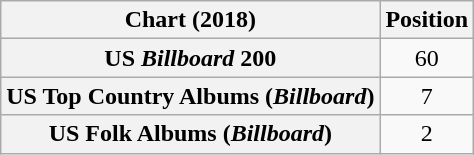<table class="wikitable sortable plainrowheaders" style="text-align:center">
<tr>
<th scope="col">Chart (2018)</th>
<th scope="col">Position</th>
</tr>
<tr>
<th scope="row">US <em>Billboard</em> 200</th>
<td>60</td>
</tr>
<tr>
<th scope="row">US Top Country Albums (<em>Billboard</em>)</th>
<td>7</td>
</tr>
<tr>
<th scope="row">US Folk Albums (<em>Billboard</em>)</th>
<td>2</td>
</tr>
</table>
